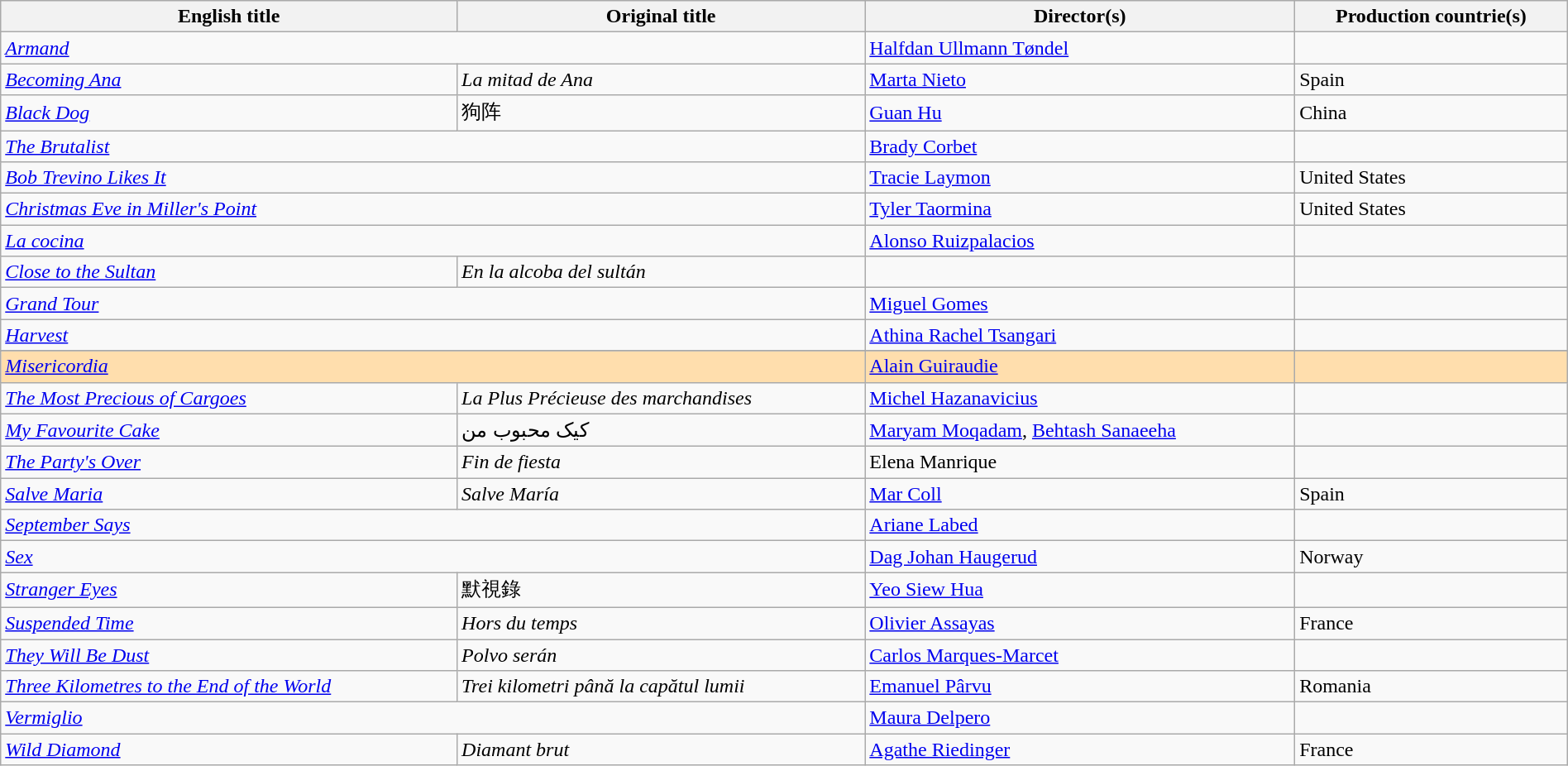<table class="sortable wikitable" style="width:100%; margin-bottom:4px" cellpadding="5">
<tr>
<th scope="col">English title</th>
<th scope="col">Original title</th>
<th scope="col">Director(s)</th>
<th scope="col">Production countrie(s)</th>
</tr>
<tr>
<td colspan = "2"><em><a href='#'>Armand</a></em></td>
<td><a href='#'>Halfdan Ullmann Tøndel</a></td>
<td></td>
</tr>
<tr>
<td><em><a href='#'>Becoming Ana</a></em></td>
<td><em>La mitad de Ana</em></td>
<td><a href='#'>Marta Nieto</a></td>
<td>Spain</td>
</tr>
<tr>
<td><em><a href='#'>Black Dog</a></em></td>
<td>狗阵</td>
<td><a href='#'>Guan Hu</a></td>
<td>China</td>
</tr>
<tr>
<td colspan = "2"><em><a href='#'>The Brutalist</a></em></td>
<td><a href='#'>Brady Corbet</a></td>
<td></td>
</tr>
<tr>
<td colspan = "2"><em><a href='#'>Bob Trevino Likes It</a></em></td>
<td><a href='#'>Tracie Laymon</a></td>
<td>United States</td>
</tr>
<tr>
<td colspan = "2"><em><a href='#'>Christmas Eve in Miller's Point</a></em></td>
<td><a href='#'>Tyler Taormina</a></td>
<td>United States</td>
</tr>
<tr>
<td colspan = "2"><em><a href='#'>La cocina</a></em></td>
<td><a href='#'>Alonso Ruizpalacios</a></td>
<td></td>
</tr>
<tr>
<td><em><a href='#'>Close to the Sultan</a></em></td>
<td><em>En la alcoba del sultán</em></td>
<td></td>
<td></td>
</tr>
<tr>
<td colspan = "2"><em><a href='#'>Grand Tour</a></em></td>
<td><a href='#'>Miguel Gomes</a></td>
<td></td>
</tr>
<tr>
<td colspan = "2"><em><a href='#'>Harvest</a></em></td>
<td><a href='#'>Athina Rachel Tsangari</a></td>
<td></td>
</tr>
<tr>
</tr>
<tr style="background:#FFDEAD;">
<td colspan = "2"><em><a href='#'>Misericordia</a></em></td>
<td><a href='#'>Alain Guiraudie</a></td>
<td></td>
</tr>
<tr>
<td><em><a href='#'>The Most Precious of Cargoes</a></em></td>
<td><em>La Plus Précieuse des marchandises</em></td>
<td><a href='#'>Michel Hazanavicius</a></td>
<td></td>
</tr>
<tr>
<td><em><a href='#'>My Favourite Cake</a></em></td>
<td>کیک محبوب من</td>
<td><a href='#'>Maryam Moqadam</a>, <a href='#'>Behtash Sanaeeha</a></td>
<td></td>
</tr>
<tr>
<td><em><a href='#'>The Party's Over</a></em></td>
<td><em>Fin de fiesta</em></td>
<td>Elena Manrique</td>
<td></td>
</tr>
<tr>
<td><em><a href='#'>Salve Maria</a></em></td>
<td><em>Salve María</em></td>
<td><a href='#'>Mar Coll</a></td>
<td>Spain</td>
</tr>
<tr>
<td colspan = "2"><em><a href='#'>September Says</a></em></td>
<td><a href='#'>Ariane Labed</a></td>
<td></td>
</tr>
<tr>
<td colspan = "2"><em><a href='#'>Sex</a></em></td>
<td><a href='#'>Dag Johan Haugerud</a></td>
<td>Norway</td>
</tr>
<tr>
<td><em><a href='#'>Stranger Eyes</a></em></td>
<td>默視錄</td>
<td><a href='#'>Yeo Siew Hua</a></td>
<td></td>
</tr>
<tr>
<td><em><a href='#'>Suspended Time</a></em></td>
<td><em>Hors du temps</em></td>
<td><a href='#'>Olivier Assayas</a></td>
<td>France</td>
</tr>
<tr>
<td><em><a href='#'>They Will Be Dust</a></em></td>
<td><em>Polvo serán</em></td>
<td><a href='#'>Carlos Marques-Marcet</a></td>
<td></td>
</tr>
<tr>
<td><em><a href='#'>Three Kilometres to the End of the World</a></em></td>
<td><em>Trei kilometri până la capătul lumii</em></td>
<td><a href='#'>Emanuel Pârvu</a></td>
<td>Romania</td>
</tr>
<tr>
<td colspan = "2"><em><a href='#'>Vermiglio</a></em></td>
<td><a href='#'>Maura Delpero</a></td>
<td></td>
</tr>
<tr>
<td><em><a href='#'>Wild Diamond</a></em></td>
<td><em>Diamant brut</em></td>
<td><a href='#'>Agathe Riedinger</a></td>
<td>France</td>
</tr>
</table>
